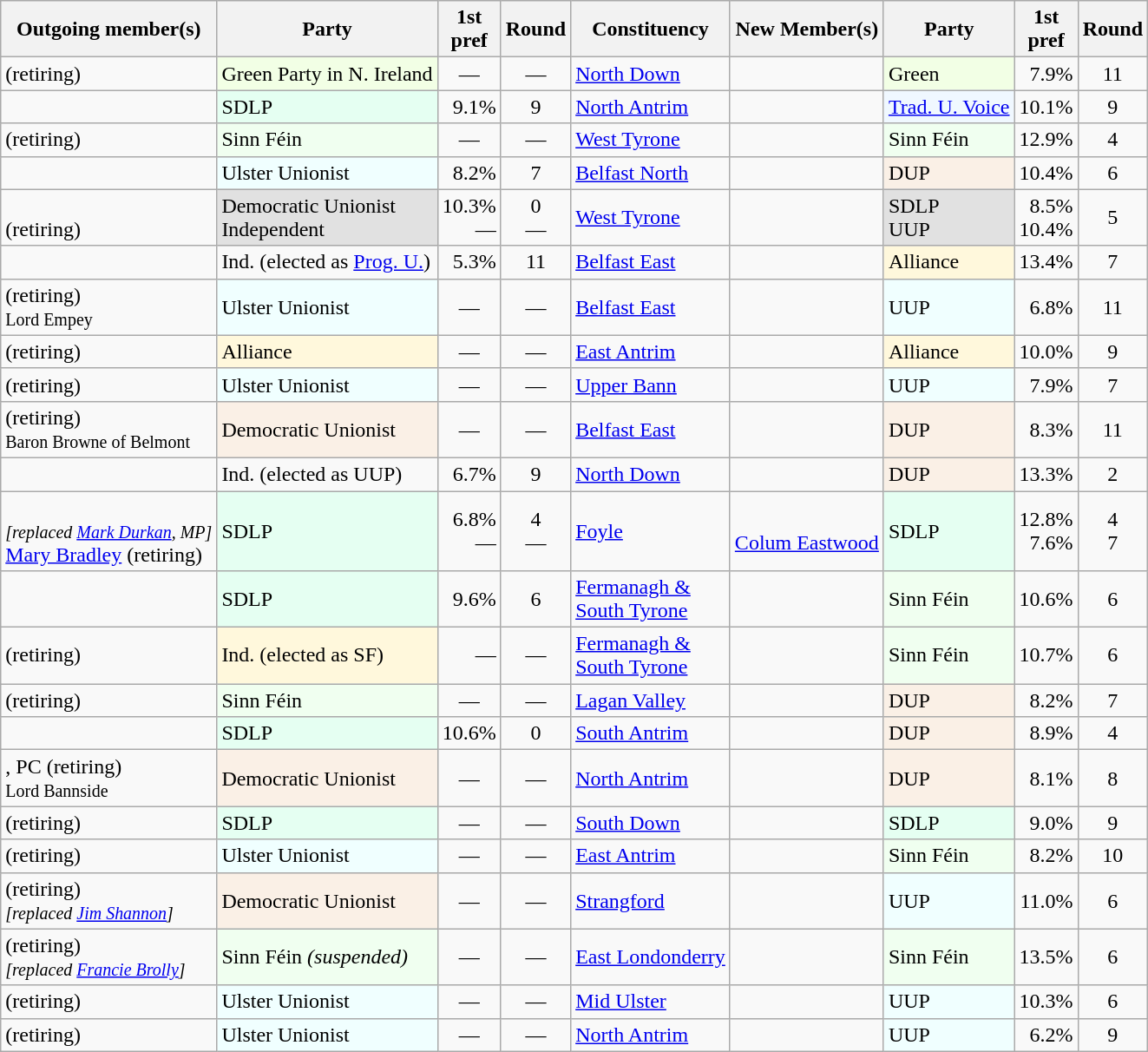<table class = "wikitable sortable">
<tr>
<th>Outgoing member(s)</th>
<th>Party</th>
<th>1st<br> pref<br></th>
<th>Round <br></th>
<th>Constituency<br></th>
<th>New Member(s)<br></th>
<th>Party</th>
<th>1st<br> pref<br></th>
<th>Round <br></th>
</tr>
<tr>
<td> (retiring)</td>
<td style="background:#f2ffe5;">Green Party in N. Ireland</td>
<td style="text-align:center;">—</td>
<td style="text-align:center;">—</td>
<td><a href='#'>North Down</a></td>
<td></td>
<td style="background:#f2ffe5;">Green</td>
<td align="right">7.9%</td>
<td style="text-align:center;">11</td>
</tr>
<tr>
<td></td>
<td style="background:#e5fff2;">SDLP</td>
<td align="right">9.1%</td>
<td style="text-align:center;">9</td>
<td><a href='#'>North Antrim</a></td>
<td></td>
<td style="background:aliceblue;"><a href='#'>Trad. U. Voice</a></td>
<td align="right">10.1%</td>
<td style="text-align:center;">9</td>
</tr>
<tr>
<td> (retiring)</td>
<td style="background:honeydew;">Sinn Féin</td>
<td style="text-align:center;">—</td>
<td style="text-align:center;">—</td>
<td><a href='#'>West Tyrone</a></td>
<td></td>
<td style="background:honeydew;">Sinn Féin</td>
<td align="right">12.9%</td>
<td style="text-align:center;">4</td>
</tr>
<tr>
<td></td>
<td style="background:azure;">Ulster Unionist</td>
<td align="right">8.2%</td>
<td style="text-align:center;">7</td>
<td><a href='#'>Belfast North</a></td>
<td></td>
<td style="background:linen;">DUP</td>
<td align="right">10.4%</td>
<td style="text-align:center;">6</td>
</tr>
<tr>
<td><br> (retiring)</td>
<td style="background:#e1e1e1;">Democratic Unionist<br>Independent</td>
<td align="right">10.3%<br>—</td>
<td style="text-align:center;">0<br>—</td>
<td><a href='#'>West Tyrone</a></td>
<td><br></td>
<td style="background:#e1e1e1;">SDLP<br>UUP</td>
<td align="right">8.5%<br>10.4%</td>
<td style="text-align:center;">5</td>
</tr>
<tr>
<td></td>
<td>Ind. (elected as <a href='#'>Prog. U.</a>)</td>
<td align=right>5.3%</td>
<td style="text-align:center;">11</td>
<td><a href='#'>Belfast East</a></td>
<td></td>
<td style="background:cornsilk;">Alliance</td>
<td align="right">13.4%</td>
<td style="text-align:center;">7</td>
</tr>
<tr>
<td> (retiring)<br><small> Lord Empey</small></td>
<td style="background:azure;">Ulster Unionist</td>
<td style="text-align:center;">—</td>
<td style="text-align:center;">—</td>
<td><a href='#'>Belfast East</a></td>
<td></td>
<td style="background:azure;">UUP</td>
<td align="right">6.8%</td>
<td style="text-align:center;">11</td>
</tr>
<tr>
<td> (retiring)</td>
<td style="background:cornsilk;">Alliance</td>
<td style="text-align:center;">—</td>
<td style="text-align:center;">—</td>
<td><a href='#'>East Antrim</a></td>
<td></td>
<td style="background:cornsilk;">Alliance</td>
<td align="right">10.0%</td>
<td style="text-align:center;">9</td>
</tr>
<tr>
<td> (retiring)</td>
<td style="background:azure;">Ulster Unionist</td>
<td style="text-align:center;">—</td>
<td style="text-align:center;">—</td>
<td><a href='#'>Upper Bann</a></td>
<td></td>
<td style="background:azure;">UUP</td>
<td align="right">7.9%</td>
<td style="text-align:center;">7</td>
</tr>
<tr>
<td> (retiring)<br><small>Baron Browne of Belmont</small></td>
<td style="background:Linen;">Democratic Unionist</td>
<td style="text-align:center;">—</td>
<td style="text-align:center;">—</td>
<td><a href='#'>Belfast East</a></td>
<td></td>
<td style="background:Linen;">DUP</td>
<td align="right">8.3%</td>
<td style="text-align:center;">11</td>
</tr>
<tr>
<td></td>
<td>Ind. (elected as UUP)</td>
<td align="right">6.7%</td>
<td style="text-align:center;">9</td>
<td><a href='#'>North Down</a></td>
<td></td>
<td style="background:linen;">DUP</td>
<td align="right">13.3%</td>
<td style="text-align:center;">2</td>
</tr>
<tr>
<td><br><em><small>[replaced <a href='#'>Mark Durkan</a>, MP]</small></em><br><a href='#'>Mary Bradley</a> (retiring)</td>
<td style="background:#e5fff2;">SDLP</td>
<td align="right">6.8%<br>—</td>
<td style="text-align:center;">4<br>—</td>
<td><a href='#'>Foyle</a></td>
<td><br><a href='#'>Colum Eastwood</a></td>
<td style="background:#e5fff2;">SDLP</td>
<td align="right">12.8%<br>7.6%</td>
<td style="text-align:center;">4<br>7</td>
</tr>
<tr>
<td></td>
<td style="background:#e5fff2;">SDLP<br></td>
<td align="right">9.6%</td>
<td style="text-align:center;">6</td>
<td><a href='#'>Fermanagh & <br> South Tyrone</a></td>
<td></td>
<td style="background:honeydew;">Sinn Féin</td>
<td align="right">10.6%</td>
<td style="text-align:center;">6</td>
</tr>
<tr>
<td> (retiring)</td>
<td style="background:cornsilk;">Ind. (elected as SF)</td>
<td align="right">—</td>
<td style="text-align:center;">—</td>
<td><a href='#'>Fermanagh & <br> South Tyrone</a></td>
<td></td>
<td style="background:honeydew;">Sinn Féin</td>
<td align="right">10.7%</td>
<td style="text-align:center;">6</td>
</tr>
<tr>
<td> (retiring)</td>
<td style="background:honeydew;">Sinn Féin</td>
<td style="text-align:center;">—</td>
<td style="text-align:center;">—</td>
<td><a href='#'>Lagan Valley</a></td>
<td></td>
<td style="background:linen;">DUP</td>
<td align="right">8.2%</td>
<td style="text-align:center;">7</td>
</tr>
<tr>
<td></td>
<td style="background:#e5fff2;">SDLP</td>
<td align="right">10.6%</td>
<td style="text-align:center;">0</td>
<td><a href='#'>South Antrim</a></td>
<td></td>
<td style="background:linen;">DUP</td>
<td align="right">8.9%</td>
<td style="text-align:center;">4</td>
</tr>
<tr>
<td>, PC (retiring)<br><small>Lord Bannside</small><br></td>
<td style="background:Linen;">Democratic Unionist</td>
<td style="text-align:center;">—</td>
<td style="text-align:center;">—</td>
<td><a href='#'>North Antrim</a></td>
<td></td>
<td style="background:linen;">DUP</td>
<td align="right">8.1%</td>
<td style="text-align:center;">8</td>
</tr>
<tr>
<td> (retiring)</td>
<td style="background:#e5fff2;">SDLP</td>
<td style="text-align:center;">—</td>
<td style="text-align:center;">—</td>
<td><a href='#'>South Down</a></td>
<td></td>
<td style="background:#e5fff2;">SDLP</td>
<td align="right">9.0%</td>
<td style="text-align:center;">9</td>
</tr>
<tr>
<td> (retiring)</td>
<td style="background:azure;">Ulster Unionist</td>
<td style="text-align:center;">—</td>
<td style="text-align:center;">—</td>
<td><a href='#'>East Antrim</a></td>
<td></td>
<td style="background:honeydew;">Sinn Féin</td>
<td align="right">8.2%</td>
<td style="text-align:center;">10</td>
</tr>
<tr>
<td> (retiring)<br><em><small>[replaced <a href='#'>Jim Shannon</a>]</small></em></td>
<td style="background:Linen;">Democratic Unionist</td>
<td style="text-align:center;">—</td>
<td style="text-align:center;">—</td>
<td><a href='#'>Strangford</a></td>
<td></td>
<td style="background:azure;">UUP</td>
<td align="right">11.0%</td>
<td style="text-align:center;">6</td>
</tr>
<tr>
<td> (retiring)<br><em><small>[replaced <a href='#'>Francie Brolly</a>]</small></em></td>
<td style="background:honeydew;">Sinn Féin <em>(suspended)</em></td>
<td style="text-align:center;">—</td>
<td style="text-align:center;">—</td>
<td><a href='#'>East Londonderry</a></td>
<td></td>
<td style="background:honeydew;">Sinn Féin</td>
<td align="right">13.5%</td>
<td style="text-align:center;">6</td>
</tr>
<tr>
<td> (retiring)</td>
<td style="background:azure;">Ulster Unionist</td>
<td style="text-align:center;">—</td>
<td style="text-align:center;">—</td>
<td><a href='#'>Mid Ulster</a></td>
<td></td>
<td style="background:azure;">UUP</td>
<td align="right">10.3%</td>
<td style="text-align:center;">6</td>
</tr>
<tr>
<td> (retiring)</td>
<td style="background:azure;">Ulster Unionist</td>
<td style="text-align:center;">—</td>
<td style="text-align:center;">—</td>
<td><a href='#'>North Antrim</a></td>
<td></td>
<td style="background:azure;">UUP</td>
<td align="right">6.2%</td>
<td style="text-align:center;">9</td>
</tr>
</table>
